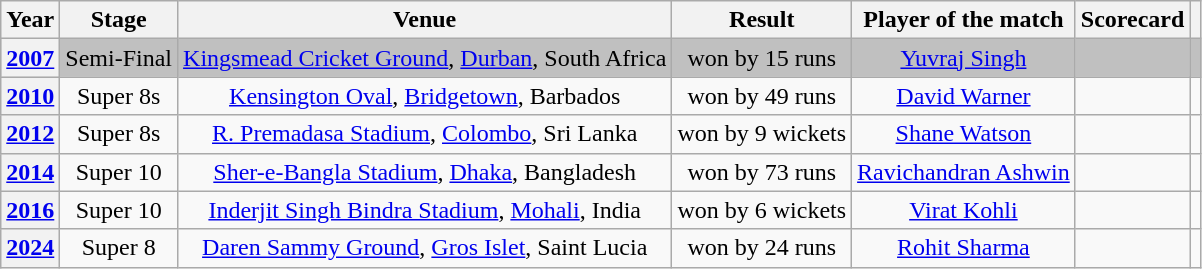<table class="wikitable sortable" " style="text-align:center" style="font-size: 90%">
<tr>
<th>Year</th>
<th>Stage</th>
<th>Venue</th>
<th>Result</th>
<th>Player of the match</th>
<th>Scorecard</th>
<th></th>
</tr>
<tr bgcolor=silver>
<th><a href='#'>2007</a></th>
<td>Semi-Final</td>
<td><a href='#'>Kingsmead Cricket Ground</a>, <a href='#'>Durban</a>, South Africa</td>
<td> won by 15 runs</td>
<td> <a href='#'>Yuvraj Singh</a></td>
<td></td>
<td></td>
</tr>
<tr>
<th><a href='#'>2010</a></th>
<td>Super 8s</td>
<td><a href='#'>Kensington Oval</a>, <a href='#'>Bridgetown</a>, Barbados</td>
<td> won by 49 runs</td>
<td> <a href='#'>David Warner</a></td>
<td></td>
<td></td>
</tr>
<tr>
<th><a href='#'>2012</a></th>
<td>Super 8s</td>
<td><a href='#'>R. Premadasa Stadium</a>, <a href='#'>Colombo</a>, Sri Lanka</td>
<td> won by 9 wickets</td>
<td> <a href='#'>Shane Watson</a></td>
<td></td>
<td></td>
</tr>
<tr>
<th><a href='#'>2014</a></th>
<td>Super 10</td>
<td><a href='#'>Sher-e-Bangla Stadium</a>, <a href='#'>Dhaka</a>, Bangladesh</td>
<td> won by 73 runs</td>
<td> <a href='#'>Ravichandran Ashwin</a></td>
<td></td>
<td></td>
</tr>
<tr>
<th><a href='#'>2016</a></th>
<td>Super 10</td>
<td><a href='#'>Inderjit Singh Bindra Stadium</a>, <a href='#'>Mohali</a>, India</td>
<td> won by 6 wickets</td>
<td> <a href='#'>Virat Kohli</a></td>
<td></td>
<td></td>
</tr>
<tr>
<th><a href='#'>2024</a></th>
<td>Super 8</td>
<td><a href='#'>Daren Sammy Ground</a>, <a href='#'>Gros Islet</a>, Saint Lucia</td>
<td> won by 24 runs</td>
<td> <a href='#'>Rohit Sharma</a></td>
<td></td>
<td></td>
</tr>
</table>
